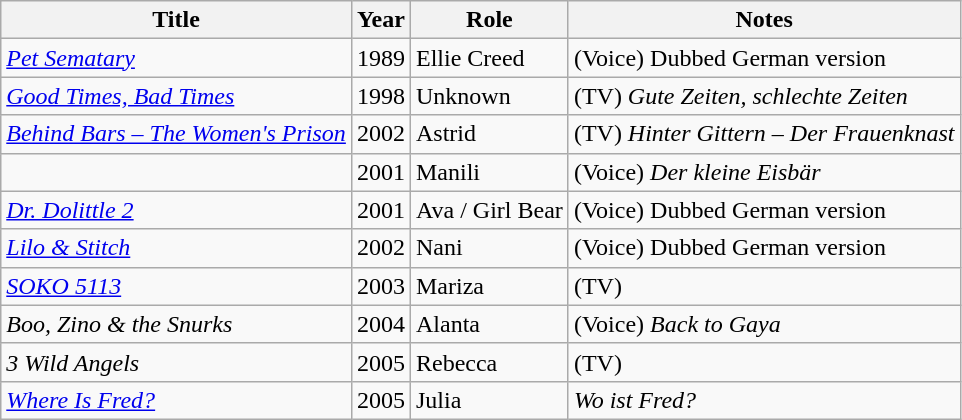<table class="wikitable sortable">
<tr>
<th>Title</th>
<th>Year</th>
<th>Role</th>
<th class="unsortable">Notes</th>
</tr>
<tr>
<td><em><a href='#'>Pet Sematary</a></em></td>
<td>1989</td>
<td>Ellie Creed</td>
<td>(Voice) Dubbed German version</td>
</tr>
<tr>
<td><em><a href='#'>Good Times, Bad Times</a></em></td>
<td>1998</td>
<td>Unknown</td>
<td>(TV) <em>Gute Zeiten, schlechte Zeiten</em></td>
</tr>
<tr>
<td><em><a href='#'>Behind Bars – The Women's Prison</a></em></td>
<td>2002</td>
<td>Astrid</td>
<td>(TV) <em>Hinter Gittern – Der Frauenknast</em></td>
</tr>
<tr>
<td><em></em></td>
<td>2001</td>
<td>Manili</td>
<td>(Voice) <em>Der kleine Eisbär</em></td>
</tr>
<tr>
<td><em><a href='#'>Dr. Dolittle 2</a></em></td>
<td>2001</td>
<td>Ava / Girl Bear</td>
<td>(Voice) Dubbed German version</td>
</tr>
<tr>
<td><em><a href='#'>Lilo & Stitch</a></em></td>
<td>2002</td>
<td>Nani</td>
<td>(Voice) Dubbed German version</td>
</tr>
<tr>
<td><em><a href='#'>SOKO 5113</a></em></td>
<td>2003</td>
<td>Mariza</td>
<td>(TV)</td>
</tr>
<tr>
<td><em>Boo, Zino & the Snurks</em></td>
<td>2004</td>
<td>Alanta</td>
<td>(Voice) <em>Back to Gaya</em></td>
</tr>
<tr>
<td><em>3 Wild Angels</em></td>
<td>2005</td>
<td>Rebecca</td>
<td>(TV) <em></em></td>
</tr>
<tr>
<td><em><a href='#'>Where Is Fred?</a></em></td>
<td>2005</td>
<td>Julia</td>
<td><em>Wo ist Fred?</em></td>
</tr>
</table>
